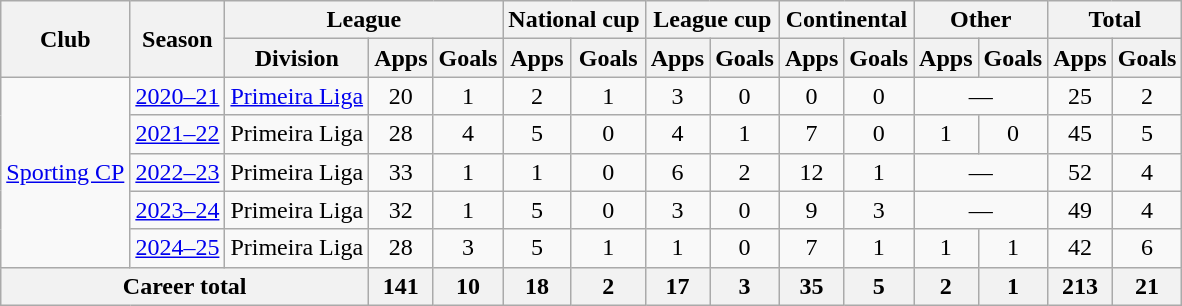<table class="wikitable" style="text-align:center">
<tr>
<th rowspan="2">Club</th>
<th rowspan="2">Season</th>
<th colspan="3">League</th>
<th colspan="2">National cup</th>
<th colspan="2">League cup</th>
<th colspan="2">Continental</th>
<th colspan="2">Other</th>
<th colspan="2">Total</th>
</tr>
<tr>
<th>Division</th>
<th>Apps</th>
<th>Goals</th>
<th>Apps</th>
<th>Goals</th>
<th>Apps</th>
<th>Goals</th>
<th>Apps</th>
<th>Goals</th>
<th>Apps</th>
<th>Goals</th>
<th>Apps</th>
<th>Goals</th>
</tr>
<tr>
<td rowspan="5"><a href='#'>Sporting CP</a></td>
<td><a href='#'>2020–21</a></td>
<td><a href='#'>Primeira Liga</a></td>
<td>20</td>
<td>1</td>
<td>2</td>
<td>1</td>
<td>3</td>
<td>0</td>
<td>0</td>
<td>0</td>
<td colspan="2">—</td>
<td>25</td>
<td>2</td>
</tr>
<tr>
<td><a href='#'>2021–22</a></td>
<td>Primeira Liga</td>
<td>28</td>
<td>4</td>
<td>5</td>
<td>0</td>
<td>4</td>
<td>1</td>
<td>7</td>
<td>0</td>
<td>1</td>
<td>0</td>
<td>45</td>
<td>5</td>
</tr>
<tr>
<td><a href='#'>2022–23</a></td>
<td>Primeira Liga</td>
<td>33</td>
<td>1</td>
<td>1</td>
<td>0</td>
<td>6</td>
<td>2</td>
<td>12</td>
<td>1</td>
<td colspan="2">—</td>
<td>52</td>
<td>4</td>
</tr>
<tr>
<td><a href='#'>2023–24</a></td>
<td>Primeira Liga</td>
<td>32</td>
<td>1</td>
<td>5</td>
<td>0</td>
<td>3</td>
<td>0</td>
<td>9</td>
<td>3</td>
<td colspan="2">—</td>
<td>49</td>
<td>4</td>
</tr>
<tr>
<td><a href='#'>2024–25</a></td>
<td>Primeira Liga</td>
<td>28</td>
<td>3</td>
<td>5</td>
<td>1</td>
<td>1</td>
<td>0</td>
<td>7</td>
<td>1</td>
<td>1</td>
<td>1</td>
<td>42</td>
<td>6</td>
</tr>
<tr>
<th colspan="3">Career total</th>
<th>141</th>
<th>10</th>
<th>18</th>
<th>2</th>
<th>17</th>
<th>3</th>
<th>35</th>
<th>5</th>
<th>2</th>
<th>1</th>
<th>213</th>
<th>21</th>
</tr>
</table>
